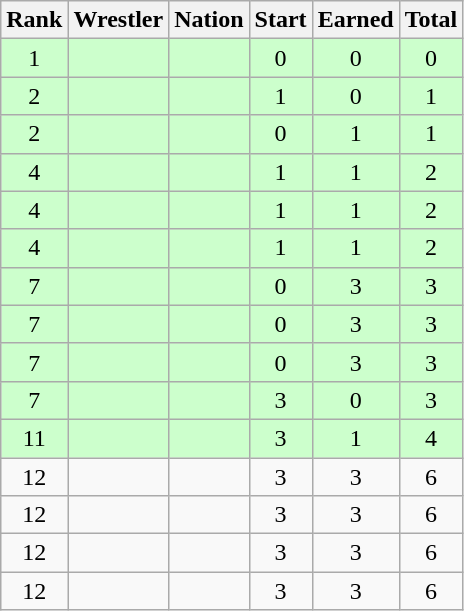<table class="wikitable sortable" style="text-align:center;">
<tr>
<th>Rank</th>
<th>Wrestler</th>
<th>Nation</th>
<th>Start</th>
<th>Earned</th>
<th>Total</th>
</tr>
<tr style="background:#cfc;">
<td>1</td>
<td align=left></td>
<td align=left></td>
<td>0</td>
<td>0</td>
<td>0</td>
</tr>
<tr style="background:#cfc;">
<td>2</td>
<td align=left></td>
<td align=left></td>
<td>1</td>
<td>0</td>
<td>1</td>
</tr>
<tr style="background:#cfc;">
<td>2</td>
<td align=left></td>
<td align=left></td>
<td>0</td>
<td>1</td>
<td>1</td>
</tr>
<tr style="background:#cfc;">
<td>4</td>
<td align=left></td>
<td align=left></td>
<td>1</td>
<td>1</td>
<td>2</td>
</tr>
<tr style="background:#cfc;">
<td>4</td>
<td align=left></td>
<td align=left></td>
<td>1</td>
<td>1</td>
<td>2</td>
</tr>
<tr style="background:#cfc;">
<td>4</td>
<td align=left></td>
<td align=left></td>
<td>1</td>
<td>1</td>
<td>2</td>
</tr>
<tr style="background:#cfc;">
<td>7</td>
<td align=left></td>
<td align=left></td>
<td>0</td>
<td>3</td>
<td>3</td>
</tr>
<tr style="background:#cfc;">
<td>7</td>
<td align=left></td>
<td align=left></td>
<td>0</td>
<td>3</td>
<td>3</td>
</tr>
<tr style="background:#cfc;">
<td>7</td>
<td align=left></td>
<td align=left></td>
<td>0</td>
<td>3</td>
<td>3</td>
</tr>
<tr style="background:#cfc;">
<td>7</td>
<td align=left></td>
<td align=left></td>
<td>3</td>
<td>0</td>
<td>3</td>
</tr>
<tr style="background:#cfc;">
<td>11</td>
<td align=left></td>
<td align=left></td>
<td>3</td>
<td>1</td>
<td>4</td>
</tr>
<tr>
<td>12</td>
<td align=left></td>
<td align=left></td>
<td>3</td>
<td>3</td>
<td>6</td>
</tr>
<tr>
<td>12</td>
<td align=left></td>
<td align=left></td>
<td>3</td>
<td>3</td>
<td>6</td>
</tr>
<tr>
<td>12</td>
<td align=left></td>
<td align=left></td>
<td>3</td>
<td>3</td>
<td>6</td>
</tr>
<tr>
<td>12</td>
<td align=left></td>
<td align=left></td>
<td>3</td>
<td>3</td>
<td>6</td>
</tr>
</table>
